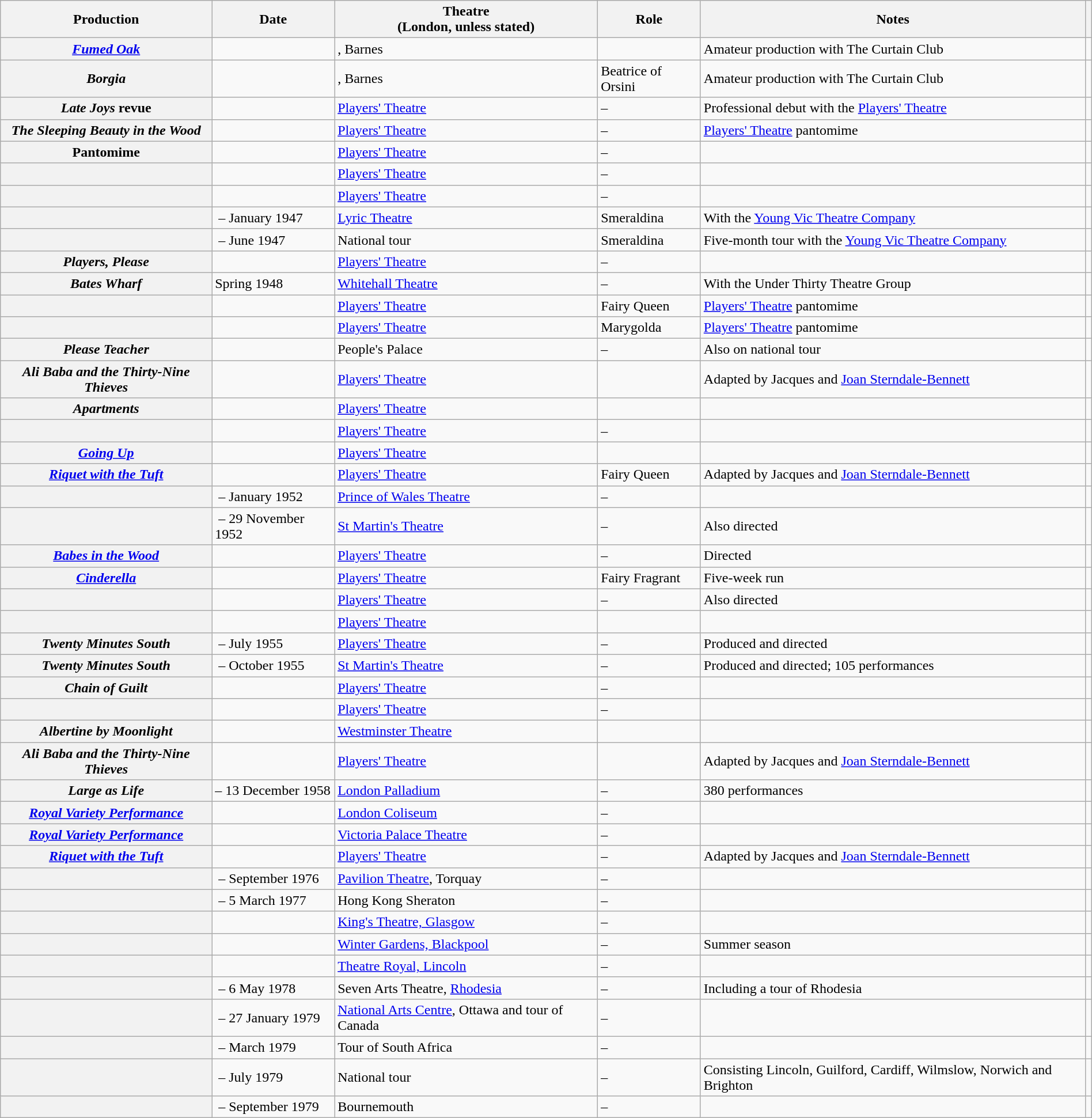<table class="wikitable plainrowheaders sortable" style="margin-right: 0;">
<tr>
<th scope="col">Production</th>
<th scope="col">Date</th>
<th scope="col">Theatre<br>(London, unless stated)</th>
<th scope="col">Role</th>
<th scope="col" class="unsortable">Notes</th>
<th scope="col" class="unsortable"></th>
</tr>
<tr>
<th scope="row"><em><a href='#'>Fumed Oak</a></em></th>
<td></td>
<td>, Barnes</td>
<td></td>
<td>Amateur production with The Curtain Club</td>
<td style="text-align: center;"></td>
</tr>
<tr>
<th scope="row"><em>Borgia</em></th>
<td></td>
<td>, Barnes</td>
<td>Beatrice of Orsini</td>
<td>Amateur production with The Curtain Club</td>
<td style="text-align: center;"></td>
</tr>
<tr>
<th scope="row"><em>Late Joys</em> revue</th>
<td></td>
<td><a href='#'>Players' Theatre</a></td>
<td>–</td>
<td>Professional debut with the <a href='#'>Players' Theatre</a></td>
<td style="text-align: center;"></td>
</tr>
<tr>
<th scope="row"><em>The Sleeping Beauty in the Wood</em></th>
<td></td>
<td><a href='#'>Players' Theatre</a></td>
<td>–</td>
<td><a href='#'>Players' Theatre</a> pantomime</td>
<td style="text-align: center;"></td>
</tr>
<tr>
<th scope="row">Pantomime</th>
<td></td>
<td><a href='#'>Players' Theatre</a></td>
<td>–</td>
<td></td>
<td style="text-align: center;"></td>
</tr>
<tr>
<th scope="row"></th>
<td></td>
<td><a href='#'>Players' Theatre</a></td>
<td>–</td>
<td></td>
<td style="text-align: center;"></td>
</tr>
<tr>
<th scope="row"></th>
<td></td>
<td><a href='#'>Players' Theatre</a></td>
<td>–</td>
<td></td>
<td style="text-align: center;"></td>
</tr>
<tr>
<th scope="row"></th>
<td> – January 1947</td>
<td><a href='#'>Lyric Theatre</a></td>
<td>Smeraldina</td>
<td>With the <a href='#'>Young Vic Theatre Company</a></td>
<td style="text-align: center;"></td>
</tr>
<tr>
<th scope="row"></th>
<td> – June 1947</td>
<td>National tour</td>
<td>Smeraldina</td>
<td>Five-month tour with the <a href='#'>Young Vic Theatre Company</a></td>
<td style="text-align: center;"></td>
</tr>
<tr>
<th scope="row"><em>Players, Please</em></th>
<td></td>
<td><a href='#'>Players' Theatre</a></td>
<td>–</td>
<td></td>
<td style="text-align: center;"></td>
</tr>
<tr>
<th scope="row"><em>Bates Wharf</em></th>
<td>Spring 1948</td>
<td><a href='#'>Whitehall Theatre</a></td>
<td>–</td>
<td>With the Under Thirty Theatre Group</td>
<td style="text-align: center;"></td>
</tr>
<tr>
<th scope="row"></th>
<td></td>
<td><a href='#'>Players' Theatre</a></td>
<td>Fairy Queen</td>
<td><a href='#'>Players' Theatre</a> pantomime</td>
<td style="text-align: center;"></td>
</tr>
<tr>
<th scope="row"></th>
<td></td>
<td><a href='#'>Players' Theatre</a></td>
<td>Marygolda</td>
<td><a href='#'>Players' Theatre</a> pantomime</td>
<td style="text-align: center;"></td>
</tr>
<tr>
<th scope="row"><em>Please Teacher</em></th>
<td></td>
<td>People's Palace</td>
<td>–</td>
<td>Also on national tour</td>
<td style="text-align: center;"></td>
</tr>
<tr>
<th scope="row"><em>Ali Baba and the Thirty-Nine Thieves</em></th>
<td></td>
<td><a href='#'>Players' Theatre</a></td>
<td></td>
<td>Adapted by Jacques and <a href='#'>Joan Sterndale-Bennett</a></td>
<td style="text-align: center;"></td>
</tr>
<tr>
<th scope="row"><em>Apartments</em></th>
<td></td>
<td><a href='#'>Players' Theatre</a></td>
<td></td>
<td></td>
<td style="text-align: center;"></td>
</tr>
<tr>
<th scope="row"></th>
<td></td>
<td><a href='#'>Players' Theatre</a></td>
<td>–</td>
<td></td>
<td style="text-align: center;"></td>
</tr>
<tr>
<th scope="row"><em><a href='#'>Going Up</a></em></th>
<td></td>
<td><a href='#'>Players' Theatre</a></td>
<td></td>
<td></td>
<td style="text-align: center;"></td>
</tr>
<tr>
<th scope="row"><em><a href='#'>Riquet with the Tuft</a></em></th>
<td></td>
<td><a href='#'>Players' Theatre</a></td>
<td>Fairy Queen</td>
<td>Adapted by Jacques and <a href='#'>Joan Sterndale-Bennett</a></td>
<td style="text-align: center;"></td>
</tr>
<tr>
<th scope="row"></th>
<td> – January 1952</td>
<td><a href='#'>Prince of Wales Theatre</a></td>
<td>–</td>
<td></td>
<td style="text-align: center;"></td>
</tr>
<tr>
<th scope="row"></th>
<td> – 29 November 1952</td>
<td><a href='#'>St Martin's Theatre</a></td>
<td>–</td>
<td>Also directed</td>
<td style="text-align: center;"></td>
</tr>
<tr>
<th scope="row"><em><a href='#'>Babes in the Wood</a></em></th>
<td></td>
<td><a href='#'>Players' Theatre</a></td>
<td>–</td>
<td>Directed</td>
<td style="text-align: center;"></td>
</tr>
<tr>
<th scope="row"><em><a href='#'>Cinderella</a></em></th>
<td></td>
<td><a href='#'>Players' Theatre</a></td>
<td>Fairy Fragrant</td>
<td>Five-week run</td>
<td style="text-align: center;"></td>
</tr>
<tr>
<th scope="row"></th>
<td></td>
<td><a href='#'>Players' Theatre</a></td>
<td>–</td>
<td>Also directed</td>
<td style="text-align: center;"></td>
</tr>
<tr>
<th scope="row"></th>
<td></td>
<td><a href='#'>Players' Theatre</a></td>
<td></td>
<td></td>
<td style="text-align: center;"></td>
</tr>
<tr>
<th scope="row"><em>Twenty Minutes South</em></th>
<td> – July 1955</td>
<td><a href='#'>Players' Theatre</a></td>
<td>–</td>
<td>Produced and directed</td>
<td style="text-align: center;"></td>
</tr>
<tr>
<th scope="row"><em>Twenty Minutes South</em></th>
<td> – October 1955</td>
<td><a href='#'>St Martin's Theatre</a></td>
<td>–</td>
<td>Produced and directed; 105 performances</td>
<td style="text-align: center;"></td>
</tr>
<tr>
<th scope="row"><em>Chain of Guilt</em></th>
<td></td>
<td><a href='#'>Players' Theatre</a></td>
<td>–</td>
<td></td>
<td style="text-align: center;"></td>
</tr>
<tr>
<th scope="row"></th>
<td></td>
<td><a href='#'>Players' Theatre</a></td>
<td>–</td>
<td></td>
<td style="text-align: center;"></td>
</tr>
<tr>
<th scope="row"><em>Albertine by Moonlight</em></th>
<td></td>
<td><a href='#'>Westminster Theatre</a></td>
<td></td>
<td></td>
<td style="text-align: center;"></td>
</tr>
<tr>
<th scope="row"><em>Ali Baba and the Thirty-Nine Thieves</em></th>
<td></td>
<td><a href='#'>Players' Theatre</a></td>
<td></td>
<td>Adapted by Jacques and <a href='#'>Joan Sterndale-Bennett</a></td>
<td style="text-align: center;"></td>
</tr>
<tr>
<th scope="row"><em>Large as Life</em></th>
<td> – 13 December 1958</td>
<td><a href='#'>London Palladium</a></td>
<td>–</td>
<td>380 performances</td>
<td style="text-align: center;"></td>
</tr>
<tr>
<th scope="row"><em><a href='#'>Royal Variety Performance</a></em></th>
<td></td>
<td><a href='#'>London Coliseum</a></td>
<td>–</td>
<td></td>
<td style="text-align: center;"></td>
</tr>
<tr>
<th scope="row"><em><a href='#'>Royal Variety Performance</a></em></th>
<td></td>
<td><a href='#'>Victoria Palace Theatre</a></td>
<td>–</td>
<td></td>
<td style="text-align: center;"></td>
</tr>
<tr>
<th scope="row"><em><a href='#'>Riquet with the Tuft</a></em></th>
<td></td>
<td><a href='#'>Players' Theatre</a></td>
<td>–</td>
<td>Adapted by Jacques and <a href='#'>Joan Sterndale-Bennett</a></td>
<td style="text-align: center;"></td>
</tr>
<tr>
<th scope="row"></th>
<td> – September 1976</td>
<td><a href='#'>Pavilion Theatre</a>, Torquay</td>
<td>–</td>
<td></td>
<td style="text-align: center;"></td>
</tr>
<tr>
<th scope="row"></th>
<td> – 5 March 1977</td>
<td>Hong Kong Sheraton</td>
<td>–</td>
<td></td>
<td style="text-align: center;"></td>
</tr>
<tr>
<th scope="row"></th>
<td></td>
<td><a href='#'>King's Theatre, Glasgow</a></td>
<td>–</td>
<td></td>
<td style="text-align: center;"></td>
</tr>
<tr>
<th scope="row"></th>
<td></td>
<td><a href='#'>Winter Gardens, Blackpool</a></td>
<td>–</td>
<td>Summer season</td>
<td style="text-align: center;"></td>
</tr>
<tr>
<th scope="row"></th>
<td></td>
<td><a href='#'>Theatre Royal, Lincoln</a></td>
<td>–</td>
<td></td>
<td style="text-align: center;"></td>
</tr>
<tr>
<th scope="row"></th>
<td> – 6 May 1978</td>
<td>Seven Arts Theatre, <a href='#'>Rhodesia</a></td>
<td>–</td>
<td>Including a tour of Rhodesia</td>
<td style="text-align: center;"></td>
</tr>
<tr>
<th scope="row"></th>
<td> – 27 January 1979</td>
<td><a href='#'>National Arts Centre</a>, Ottawa and tour of Canada</td>
<td>–</td>
<td></td>
<td style="text-align: center;"></td>
</tr>
<tr>
<th scope="row"></th>
<td> – March 1979</td>
<td>Tour of South Africa</td>
<td>–</td>
<td></td>
<td style="text-align: center;"></td>
</tr>
<tr>
<th scope="row"></th>
<td> – July 1979</td>
<td>National tour</td>
<td>–</td>
<td>Consisting Lincoln, Guilford, Cardiff, Wilmslow, Norwich and Brighton</td>
<td style="text-align: center;"></td>
</tr>
<tr>
<th scope="row"></th>
<td> – September 1979</td>
<td>Bournemouth</td>
<td>–</td>
<td></td>
<td style="text-align: center;"></td>
</tr>
</table>
